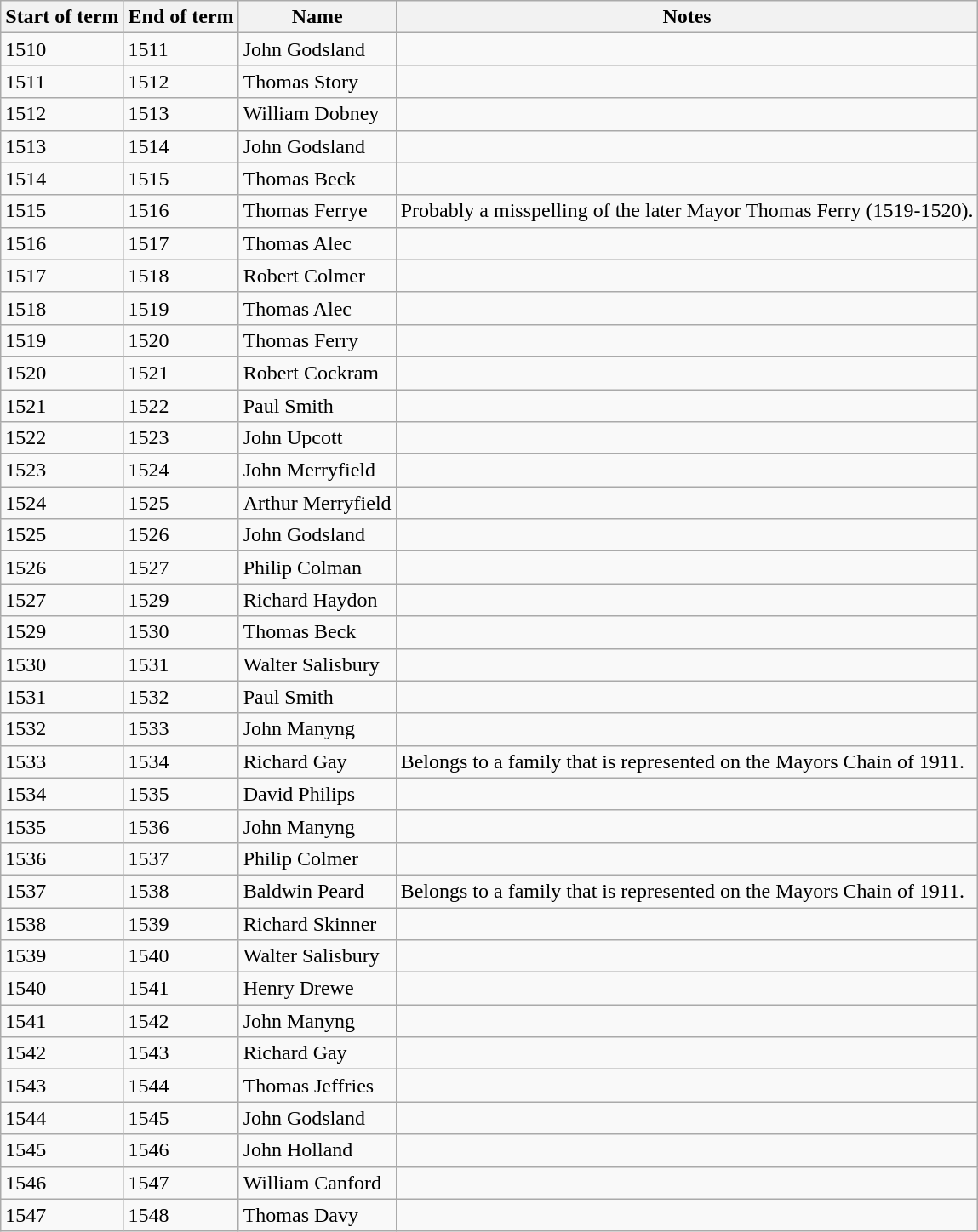<table class="wikitable mw-collapsible mw-collapsed">
<tr>
<th>Start of term</th>
<th>End of term</th>
<th>Name</th>
<th>Notes</th>
</tr>
<tr>
<td>1510</td>
<td>1511</td>
<td>John Godsland</td>
<td></td>
</tr>
<tr>
<td>1511</td>
<td>1512</td>
<td>Thomas Story</td>
<td></td>
</tr>
<tr>
<td>1512</td>
<td>1513</td>
<td>William Dobney</td>
<td></td>
</tr>
<tr>
<td>1513</td>
<td>1514</td>
<td>John Godsland</td>
<td></td>
</tr>
<tr>
<td>1514</td>
<td>1515</td>
<td>Thomas Beck</td>
<td></td>
</tr>
<tr>
<td>1515</td>
<td>1516</td>
<td>Thomas Ferrye</td>
<td>Probably a misspelling of the later Mayor Thomas Ferry (1519-1520).</td>
</tr>
<tr>
<td>1516</td>
<td>1517</td>
<td>Thomas Alec</td>
<td></td>
</tr>
<tr>
<td>1517</td>
<td>1518</td>
<td>Robert Colmer</td>
<td></td>
</tr>
<tr>
<td>1518</td>
<td>1519</td>
<td>Thomas Alec</td>
<td></td>
</tr>
<tr>
<td>1519</td>
<td>1520</td>
<td>Thomas Ferry</td>
<td></td>
</tr>
<tr>
<td>1520</td>
<td>1521</td>
<td>Robert Cockram</td>
<td></td>
</tr>
<tr>
<td>1521</td>
<td>1522</td>
<td>Paul Smith</td>
<td></td>
</tr>
<tr>
<td>1522</td>
<td>1523</td>
<td>John Upcott</td>
<td></td>
</tr>
<tr>
<td>1523</td>
<td>1524</td>
<td>John Merryfield</td>
<td></td>
</tr>
<tr>
<td>1524</td>
<td>1525</td>
<td>Arthur Merryfield</td>
<td></td>
</tr>
<tr>
<td>1525</td>
<td>1526</td>
<td>John Godsland</td>
<td></td>
</tr>
<tr>
<td>1526</td>
<td>1527</td>
<td>Philip Colman</td>
<td></td>
</tr>
<tr>
<td>1527</td>
<td>1529</td>
<td>Richard Haydon</td>
<td></td>
</tr>
<tr>
<td>1529</td>
<td>1530</td>
<td>Thomas Beck</td>
<td></td>
</tr>
<tr>
<td>1530</td>
<td>1531</td>
<td>Walter Salisbury</td>
<td></td>
</tr>
<tr>
<td>1531</td>
<td>1532</td>
<td>Paul Smith</td>
<td></td>
</tr>
<tr>
<td>1532</td>
<td>1533</td>
<td>John Manyng</td>
<td></td>
</tr>
<tr>
<td>1533</td>
<td>1534</td>
<td>Richard Gay</td>
<td>Belongs to a family that is represented on the Mayors Chain of 1911.</td>
</tr>
<tr>
<td>1534</td>
<td>1535</td>
<td>David Philips</td>
<td></td>
</tr>
<tr>
<td>1535</td>
<td>1536</td>
<td>John Manyng</td>
<td></td>
</tr>
<tr>
<td>1536</td>
<td>1537</td>
<td>Philip Colmer</td>
<td></td>
</tr>
<tr>
<td>1537</td>
<td>1538</td>
<td>Baldwin Peard</td>
<td>Belongs to a family that is represented on the Mayors Chain of 1911.</td>
</tr>
<tr>
<td>1538</td>
<td>1539</td>
<td>Richard Skinner</td>
<td></td>
</tr>
<tr>
<td>1539</td>
<td>1540</td>
<td>Walter Salisbury</td>
<td></td>
</tr>
<tr>
<td>1540</td>
<td>1541</td>
<td>Henry Drewe</td>
<td></td>
</tr>
<tr>
<td>1541</td>
<td>1542</td>
<td>John Manyng</td>
<td></td>
</tr>
<tr>
<td>1542</td>
<td>1543</td>
<td>Richard Gay</td>
<td></td>
</tr>
<tr>
<td>1543</td>
<td>1544</td>
<td>Thomas Jeffries</td>
<td></td>
</tr>
<tr>
<td>1544</td>
<td>1545</td>
<td>John Godsland</td>
<td></td>
</tr>
<tr>
<td>1545</td>
<td>1546</td>
<td>John Holland</td>
<td></td>
</tr>
<tr>
<td>1546</td>
<td>1547</td>
<td>William Canford</td>
<td></td>
</tr>
<tr>
<td>1547</td>
<td>1548</td>
<td>Thomas Davy</td>
<td></td>
</tr>
</table>
